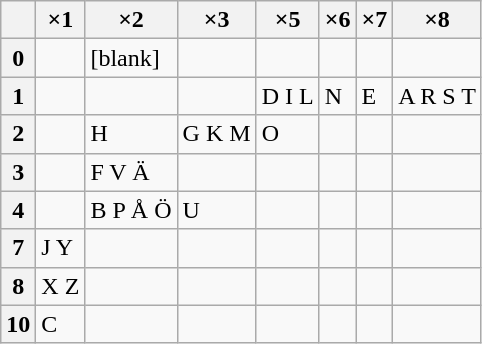<table class="wikitable floatright">
<tr>
<th></th>
<th>×1</th>
<th>×2</th>
<th>×3</th>
<th>×5</th>
<th>×6</th>
<th>×7</th>
<th>×8</th>
</tr>
<tr>
<th>0</th>
<td></td>
<td>[blank]</td>
<td></td>
<td></td>
<td></td>
<td></td>
<td></td>
</tr>
<tr>
<th>1</th>
<td></td>
<td></td>
<td></td>
<td>D I L</td>
<td>N</td>
<td>E</td>
<td>A R S T</td>
</tr>
<tr>
<th>2</th>
<td></td>
<td>H</td>
<td>G K M</td>
<td>O</td>
<td></td>
<td></td>
<td></td>
</tr>
<tr>
<th>3</th>
<td></td>
<td>F V Ä</td>
<td></td>
<td></td>
<td></td>
<td></td>
<td></td>
</tr>
<tr>
<th>4</th>
<td></td>
<td>B P Å Ö</td>
<td>U</td>
<td></td>
<td></td>
<td></td>
<td></td>
</tr>
<tr>
<th>7</th>
<td>J Y</td>
<td></td>
<td></td>
<td></td>
<td></td>
<td></td>
<td></td>
</tr>
<tr>
<th>8</th>
<td>X Z</td>
<td></td>
<td></td>
<td></td>
<td></td>
<td></td>
<td></td>
</tr>
<tr>
<th>10</th>
<td>C</td>
<td></td>
<td></td>
<td></td>
<td></td>
<td></td>
<td></td>
</tr>
</table>
